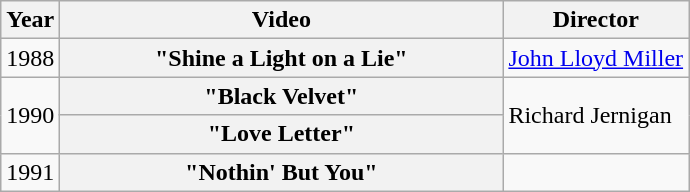<table class="wikitable plainrowheaders">
<tr>
<th>Year</th>
<th style="width:18em;">Video</th>
<th>Director</th>
</tr>
<tr>
<td>1988</td>
<th scope="row">"Shine a Light on a Lie"</th>
<td><a href='#'>John Lloyd Miller</a></td>
</tr>
<tr>
<td rowspan="2">1990</td>
<th scope="row">"Black Velvet"</th>
<td rowspan="2">Richard Jernigan</td>
</tr>
<tr>
<th scope="row">"Love Letter"</th>
</tr>
<tr>
<td>1991</td>
<th scope="row">"Nothin' But You"</th>
<td></td>
</tr>
</table>
